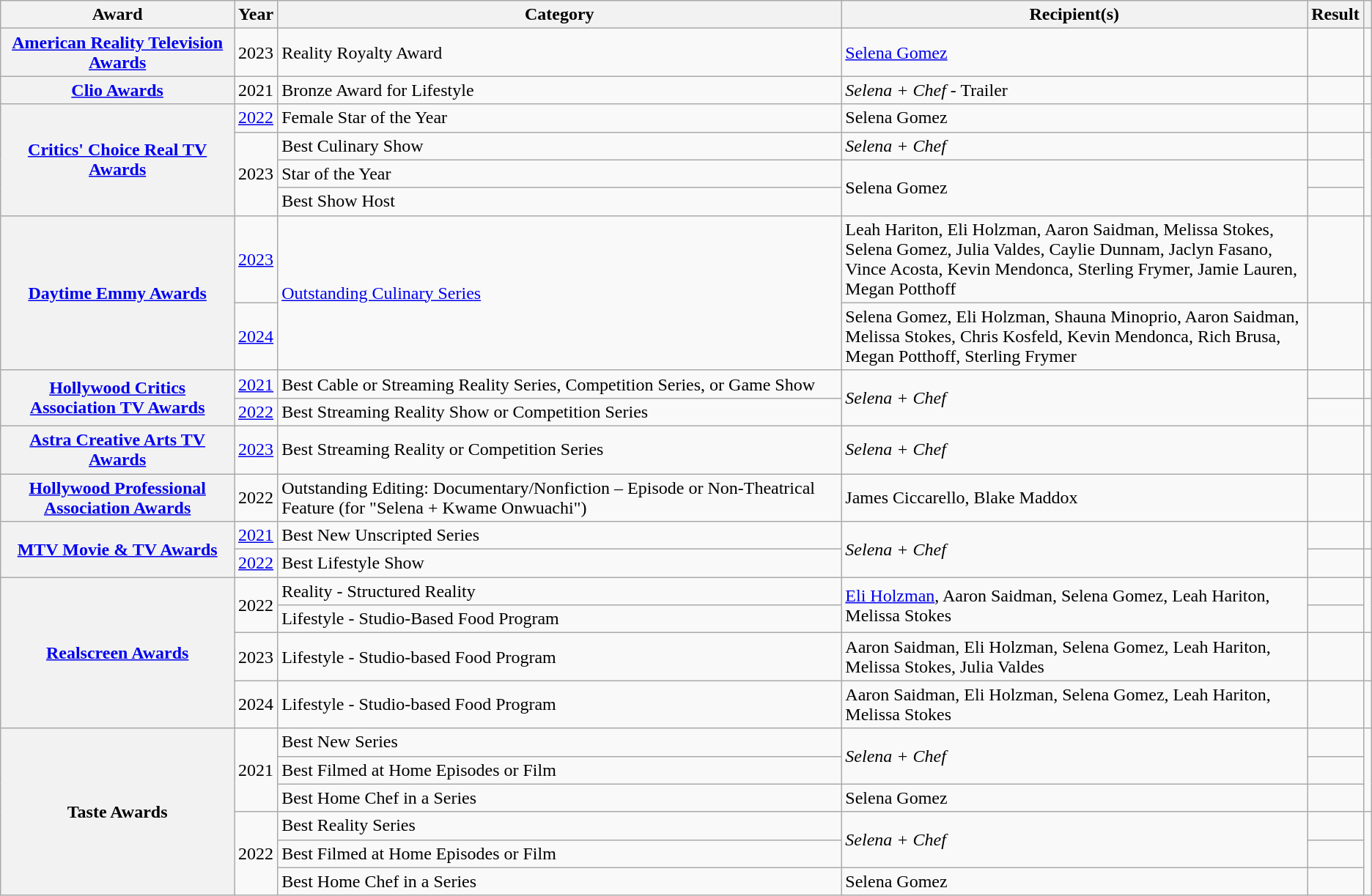<table class="wikitable sortable plainrowheaders">
<tr>
<th scope="col">Award</th>
<th scope="col">Year</th>
<th scope="col">Category</th>
<th scope="col" width="34%">Recipient(s)</th>
<th scope="col">Result</th>
<th scope="col" class="unsortable"></th>
</tr>
<tr>
<th scope="row"><a href='#'>American Reality Television Awards</a></th>
<td>2023</td>
<td>Reality Royalty Award</td>
<td><a href='#'>Selena Gomez</a></td>
<td></td>
<td style="text-align:center;"></td>
</tr>
<tr>
<th scope="row"><a href='#'>Clio Awards</a></th>
<td>2021</td>
<td>Bronze Award for Lifestyle</td>
<td><em>Selena + Chef</em> - Trailer</td>
<td></td>
<td align="center"></td>
</tr>
<tr>
<th scope="row"  rowspan="4"><a href='#'>Critics' Choice Real TV Awards</a></th>
<td><a href='#'>2022</a></td>
<td>Female Star of the Year</td>
<td>Selena Gomez</td>
<td></td>
<td align="center"></td>
</tr>
<tr>
<td rowspan="3">2023</td>
<td>Best Culinary Show</td>
<td><em>Selena + Chef</em></td>
<td></td>
<td style="text-align:center;" rowspan="3"></td>
</tr>
<tr>
<td>Star of the Year</td>
<td rowspan="2">Selena Gomez</td>
<td></td>
</tr>
<tr>
<td>Best Show Host</td>
<td></td>
</tr>
<tr>
<th scope="row" rowspan="2"><a href='#'>Daytime Emmy Awards</a></th>
<td><a href='#'>2023</a></td>
<td rowspan="2"><a href='#'>Outstanding Culinary Series</a></td>
<td>Leah Hariton, Eli Holzman, Aaron Saidman, Melissa Stokes, Selena Gomez, Julia Valdes, Caylie Dunnam, Jaclyn Fasano, Vince Acosta, Kevin Mendonca, Sterling Frymer, Jamie Lauren, Megan Potthoff</td>
<td></td>
<td align="center"></td>
</tr>
<tr>
<td><a href='#'>2024</a></td>
<td>Selena Gomez, Eli Holzman, Shauna Minoprio, Aaron Saidman, Melissa Stokes, Chris Kosfeld, Kevin Mendonca, Rich Brusa, Megan Potthoff, Sterling Frymer</td>
<td></td>
<td style="text-align:center;"></td>
</tr>
<tr>
<th scope="row" rowspan="2"><a href='#'>Hollywood Critics Association TV Awards</a></th>
<td><a href='#'>2021</a></td>
<td>Best Cable or Streaming Reality Series, Competition Series, or Game Show</td>
<td rowspan="2"><em>Selena + Chef</em></td>
<td></td>
<td align="center"></td>
</tr>
<tr>
<td><a href='#'>2022</a></td>
<td>Best Streaming Reality Show or Competition Series</td>
<td></td>
<td align="center"></td>
</tr>
<tr>
<th scope="row"><a href='#'>Astra Creative Arts TV Awards</a></th>
<td><a href='#'>2023</a></td>
<td>Best Streaming Reality or Competition Series</td>
<td><em>Selena + Chef</em></td>
<td></td>
<td align="center"></td>
</tr>
<tr>
<th scope="row"><a href='#'>Hollywood Professional Association Awards</a></th>
<td>2022</td>
<td>Outstanding Editing: Documentary/Nonfiction – Episode or Non-Theatrical Feature (for "Selena + Kwame Onwuachi")</td>
<td>James Ciccarello, Blake Maddox</td>
<td></td>
<td align="center"></td>
</tr>
<tr>
<th scope="row" rowspan="2"><a href='#'>MTV Movie & TV Awards</a></th>
<td><a href='#'>2021</a></td>
<td>Best New Unscripted Series</td>
<td rowspan="2"><em>Selena + Chef</em></td>
<td></td>
<td align="center"></td>
</tr>
<tr>
<td><a href='#'>2022</a></td>
<td>Best Lifestyle Show</td>
<td></td>
<td align="center"></td>
</tr>
<tr>
<th scope="row" rowspan="4"><a href='#'>Realscreen Awards</a></th>
<td rowspan="2">2022</td>
<td>Reality - Structured Reality</td>
<td rowspan="2"><a href='#'>Eli Holzman</a>, Aaron Saidman, Selena Gomez, Leah Hariton, Melissa Stokes</td>
<td></td>
<td align="center" rowspan="2"></td>
</tr>
<tr>
<td>Lifestyle - Studio-Based Food Program</td>
<td></td>
</tr>
<tr>
<td>2023</td>
<td>Lifestyle - Studio-based Food Program</td>
<td>Aaron Saidman, Eli Holzman, Selena Gomez, Leah Hariton, Melissa Stokes, Julia Valdes</td>
<td></td>
<td style="text-align:center;"></td>
</tr>
<tr>
<td>2024</td>
<td>Lifestyle - Studio-based Food Program</td>
<td>Aaron Saidman, Eli Holzman, Selena Gomez, Leah Hariton, Melissa Stokes</td>
<td></td>
<td style="text-align:center;"></td>
</tr>
<tr>
<th scope="row" rowspan="6">Taste Awards</th>
<td rowspan="3">2021</td>
<td>Best New Series</td>
<td rowspan="2"><em>Selena + Chef</em></td>
<td></td>
<td align="center" rowspan="3"></td>
</tr>
<tr>
<td>Best Filmed at Home Episodes or Film</td>
<td></td>
</tr>
<tr>
<td>Best Home Chef in a Series</td>
<td>Selena Gomez</td>
<td></td>
</tr>
<tr>
<td rowspan="3">2022</td>
<td>Best Reality Series</td>
<td rowspan="2"><em>Selena + Chef</em></td>
<td></td>
<td align="center" rowspan="3"></td>
</tr>
<tr>
<td>Best Filmed at Home Episodes or Film</td>
<td></td>
</tr>
<tr>
<td>Best Home Chef in a Series</td>
<td>Selena Gomez</td>
<td></td>
</tr>
</table>
